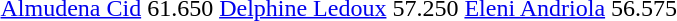<table>
<tr>
<td></td>
<td> <a href='#'>Almudena Cid</a></td>
<td>61.650</td>
<td> <a href='#'>Delphine Ledoux</a></td>
<td>57.250</td>
<td> <a href='#'>Eleni Andriola</a></td>
<td>56.575</td>
</tr>
</table>
